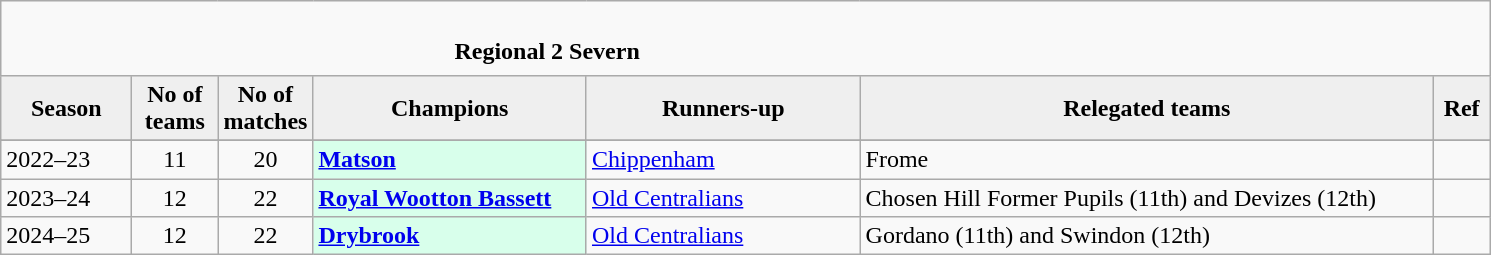<table class="wikitable" style="text-align: left;">
<tr>
<td colspan="11" cellpadding="0" cellspacing="0"><br><table border="0" style="width:100%;" cellpadding="0" cellspacing="0">
<tr>
<td style="width:30%; border:0;"></td>
<td style="border:0;"><strong> Regional 2 Severn</strong></td>
<td style="width:30%; border:0;"></td>
</tr>
</table>
</td>
</tr>
<tr>
<th style="background:#efefef; width:80px;">Season</th>
<th style="background:#efefef; width:50px;">No of teams</th>
<th style="background:#efefef; width:50px;">No of matches</th>
<th style="background:#efefef; width:175px;">Champions</th>
<th style="background:#efefef; width:175px;">Runners-up</th>
<th style="background:#efefef; width:375px;">Relegated teams</th>
<th style="background:#efefef; width:30px;">Ref</th>
</tr>
<tr align=left>
</tr>
<tr>
<td>2022–23</td>
<td style="text-align: center;">11</td>
<td style="text-align: center;">20</td>
<td style="background:#d8ffeb;"><strong><a href='#'>Matson</a></strong></td>
<td><a href='#'>Chippenham</a></td>
<td>Frome</td>
<td></td>
</tr>
<tr>
<td>2023–24</td>
<td style="text-align: center;">12</td>
<td style="text-align: center;">22</td>
<td style="background:#d8ffeb;"><strong><a href='#'>Royal Wootton Bassett</a></strong></td>
<td><a href='#'>Old Centralians</a></td>
<td>Chosen Hill Former Pupils (11th) and Devizes (12th)</td>
<td></td>
</tr>
<tr>
<td>2024–25</td>
<td style="text-align: center;">12</td>
<td style="text-align: center;">22</td>
<td style="background:#d8ffeb;"><strong><a href='#'>Drybrook</a></strong></td>
<td><a href='#'>Old Centralians</a></td>
<td>Gordano (11th) and Swindon (12th)</td>
<td></td>
</tr>
</table>
